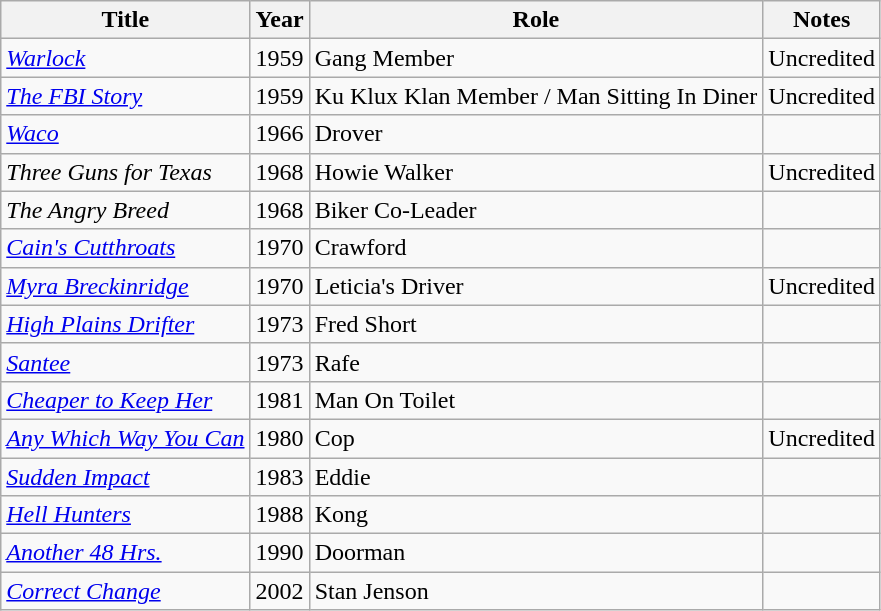<table class="wikitable">
<tr>
<th>Title</th>
<th>Year</th>
<th>Role</th>
<th>Notes</th>
</tr>
<tr>
<td><em><a href='#'>Warlock</a></em></td>
<td>1959</td>
<td>Gang Member</td>
<td>Uncredited</td>
</tr>
<tr>
<td><em><a href='#'>The FBI Story</a></em></td>
<td>1959</td>
<td>Ku Klux Klan Member / Man Sitting In Diner</td>
<td>Uncredited</td>
</tr>
<tr>
<td><em><a href='#'>Waco</a></em></td>
<td>1966</td>
<td>Drover</td>
<td></td>
</tr>
<tr>
<td><em>Three Guns for Texas</em></td>
<td>1968</td>
<td>Howie Walker</td>
<td>Uncredited</td>
</tr>
<tr>
<td><em>The Angry Breed</em></td>
<td>1968</td>
<td>Biker Co-Leader</td>
<td></td>
</tr>
<tr>
<td><em><a href='#'>Cain's Cutthroats</a></em></td>
<td>1970</td>
<td>Crawford</td>
<td></td>
</tr>
<tr>
<td><em><a href='#'>Myra Breckinridge</a></em></td>
<td>1970</td>
<td>Leticia's Driver</td>
<td>Uncredited</td>
</tr>
<tr>
<td><em><a href='#'>High Plains Drifter</a></em></td>
<td>1973</td>
<td>Fred Short</td>
<td></td>
</tr>
<tr>
<td><em><a href='#'>Santee</a></em></td>
<td>1973</td>
<td>Rafe</td>
<td></td>
</tr>
<tr>
<td><em><a href='#'>Cheaper to Keep Her</a></em></td>
<td>1981</td>
<td>Man On Toilet</td>
<td></td>
</tr>
<tr>
<td><em><a href='#'>Any Which Way You Can</a></em></td>
<td>1980</td>
<td>Cop</td>
<td>Uncredited</td>
</tr>
<tr>
<td><em><a href='#'>Sudden Impact</a></em></td>
<td>1983</td>
<td>Eddie</td>
<td></td>
</tr>
<tr>
<td><em><a href='#'>Hell Hunters</a></em></td>
<td>1988</td>
<td>Kong</td>
<td></td>
</tr>
<tr>
<td><em><a href='#'>Another 48 Hrs.</a></em></td>
<td>1990</td>
<td>Doorman</td>
<td></td>
</tr>
<tr>
<td><em><a href='#'>Correct Change</a></em></td>
<td>2002</td>
<td>Stan Jenson</td>
<td></td>
</tr>
</table>
